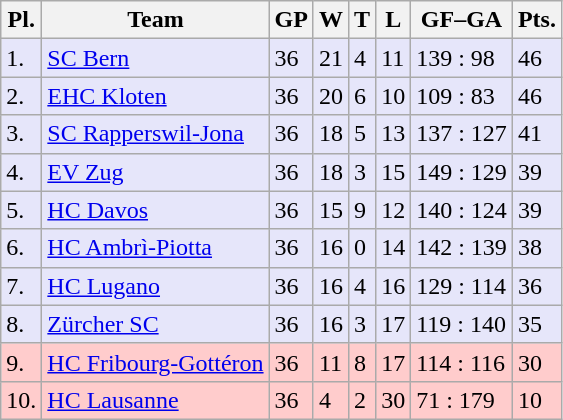<table class="wikitable">
<tr>
<th>Pl.</th>
<th>Team</th>
<th>GP</th>
<th>W</th>
<th>T</th>
<th>L</th>
<th>GF–GA</th>
<th>Pts.</th>
</tr>
<tr bgcolor="#e6e6fa">
<td>1.</td>
<td><a href='#'>SC Bern</a></td>
<td>36</td>
<td>21</td>
<td>4</td>
<td>11</td>
<td>139 : 98</td>
<td>46</td>
</tr>
<tr bgcolor="#e6e6fa">
<td>2.</td>
<td><a href='#'>EHC Kloten</a></td>
<td>36</td>
<td>20</td>
<td>6</td>
<td>10</td>
<td>109 : 83</td>
<td>46</td>
</tr>
<tr bgcolor="#e6e6fa">
<td>3.</td>
<td><a href='#'>SC Rapperswil-Jona</a></td>
<td>36</td>
<td>18</td>
<td>5</td>
<td>13</td>
<td>137 : 127</td>
<td>41</td>
</tr>
<tr bgcolor="#e6e6fa">
<td>4.</td>
<td><a href='#'>EV Zug</a></td>
<td>36</td>
<td>18</td>
<td>3</td>
<td>15</td>
<td>149 : 129</td>
<td>39</td>
</tr>
<tr bgcolor="#e6e6fa">
<td>5.</td>
<td><a href='#'>HC Davos</a></td>
<td>36</td>
<td>15</td>
<td>9</td>
<td>12</td>
<td>140 : 124</td>
<td>39</td>
</tr>
<tr bgcolor="#e6e6fa">
<td>6.</td>
<td><a href='#'>HC Ambrì-Piotta</a></td>
<td>36</td>
<td>16</td>
<td>0</td>
<td>14</td>
<td>142 : 139</td>
<td>38</td>
</tr>
<tr bgcolor="#e6e6fa">
<td>7.</td>
<td><a href='#'>HC Lugano</a></td>
<td>36</td>
<td>16</td>
<td>4</td>
<td>16</td>
<td>129 : 114</td>
<td>36</td>
</tr>
<tr bgcolor="#e6e6fa">
<td>8.</td>
<td><a href='#'>Zürcher SC</a></td>
<td>36</td>
<td>16</td>
<td>3</td>
<td>17</td>
<td>119 : 140</td>
<td>35</td>
</tr>
<tr bgcolor="#ffcccc">
<td>9.</td>
<td><a href='#'>HC Fribourg-Gottéron</a></td>
<td>36</td>
<td>11</td>
<td>8</td>
<td>17</td>
<td>114 : 116</td>
<td>30</td>
</tr>
<tr bgcolor="#ffcccc">
<td>10.</td>
<td><a href='#'>HC Lausanne</a></td>
<td>36</td>
<td>4</td>
<td>2</td>
<td>30</td>
<td>71 : 179</td>
<td>10</td>
</tr>
</table>
